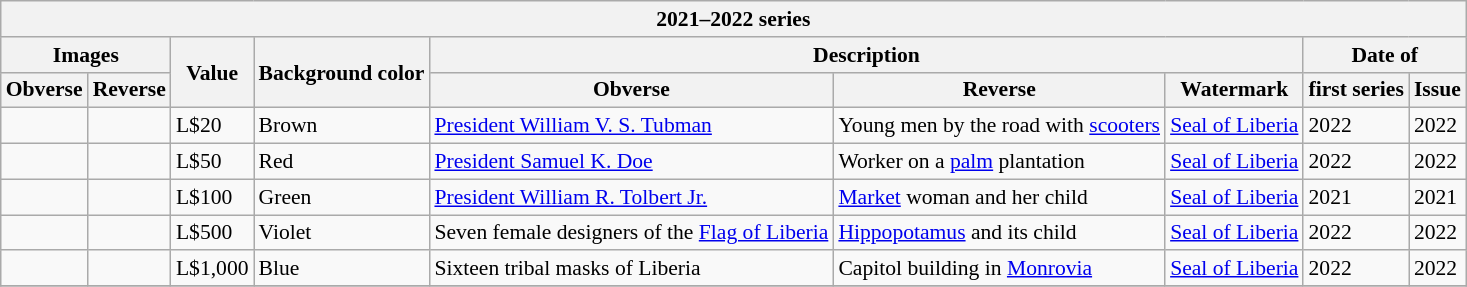<table class="wikitable" style="font-size: 90%">
<tr>
<th colspan="9">2021–2022 series</th>
</tr>
<tr>
<th colspan="2">Images</th>
<th rowspan="2">Value</th>
<th rowspan="2">Background color</th>
<th colspan="3">Description</th>
<th colspan="2">Date of</th>
</tr>
<tr>
<th>Obverse</th>
<th>Reverse</th>
<th>Obverse</th>
<th>Reverse</th>
<th>Watermark</th>
<th>first series</th>
<th>Issue</th>
</tr>
<tr>
<td></td>
<td></td>
<td>L$20</td>
<td>Brown</td>
<td><a href='#'>President William V. S. Tubman</a></td>
<td>Young men by the road with <a href='#'>scooters</a></td>
<td rowspan="1"><a href='#'>Seal of Liberia</a></td>
<td>2022</td>
<td>2022</td>
</tr>
<tr>
<td></td>
<td></td>
<td>L$50</td>
<td>Red</td>
<td><a href='#'>President Samuel K. Doe</a></td>
<td>Worker on a <a href='#'>palm</a> plantation</td>
<td rowspan="1"><a href='#'>Seal of Liberia</a></td>
<td>2022</td>
<td>2022</td>
</tr>
<tr>
<td></td>
<td></td>
<td>L$100</td>
<td>Green</td>
<td><a href='#'>President William R. Tolbert Jr.</a></td>
<td><a href='#'>Market</a> woman and her child</td>
<td rowspan="1"><a href='#'>Seal of Liberia</a></td>
<td>2021</td>
<td>2021</td>
</tr>
<tr>
<td></td>
<td></td>
<td>L$500</td>
<td>Violet</td>
<td>Seven female designers of the <a href='#'>Flag of Liberia</a></td>
<td><a href='#'>Hippopotamus</a> and its child</td>
<td rowspan="1"><a href='#'>Seal of Liberia</a></td>
<td>2022</td>
<td>2022</td>
</tr>
<tr>
<td></td>
<td></td>
<td>L$1,000</td>
<td>Blue</td>
<td>Sixteen tribal masks of Liberia</td>
<td>Capitol building in <a href='#'>Monrovia</a></td>
<td rowspan="1"><a href='#'>Seal of Liberia</a></td>
<td>2022</td>
<td>2022</td>
</tr>
<tr>
</tr>
</table>
